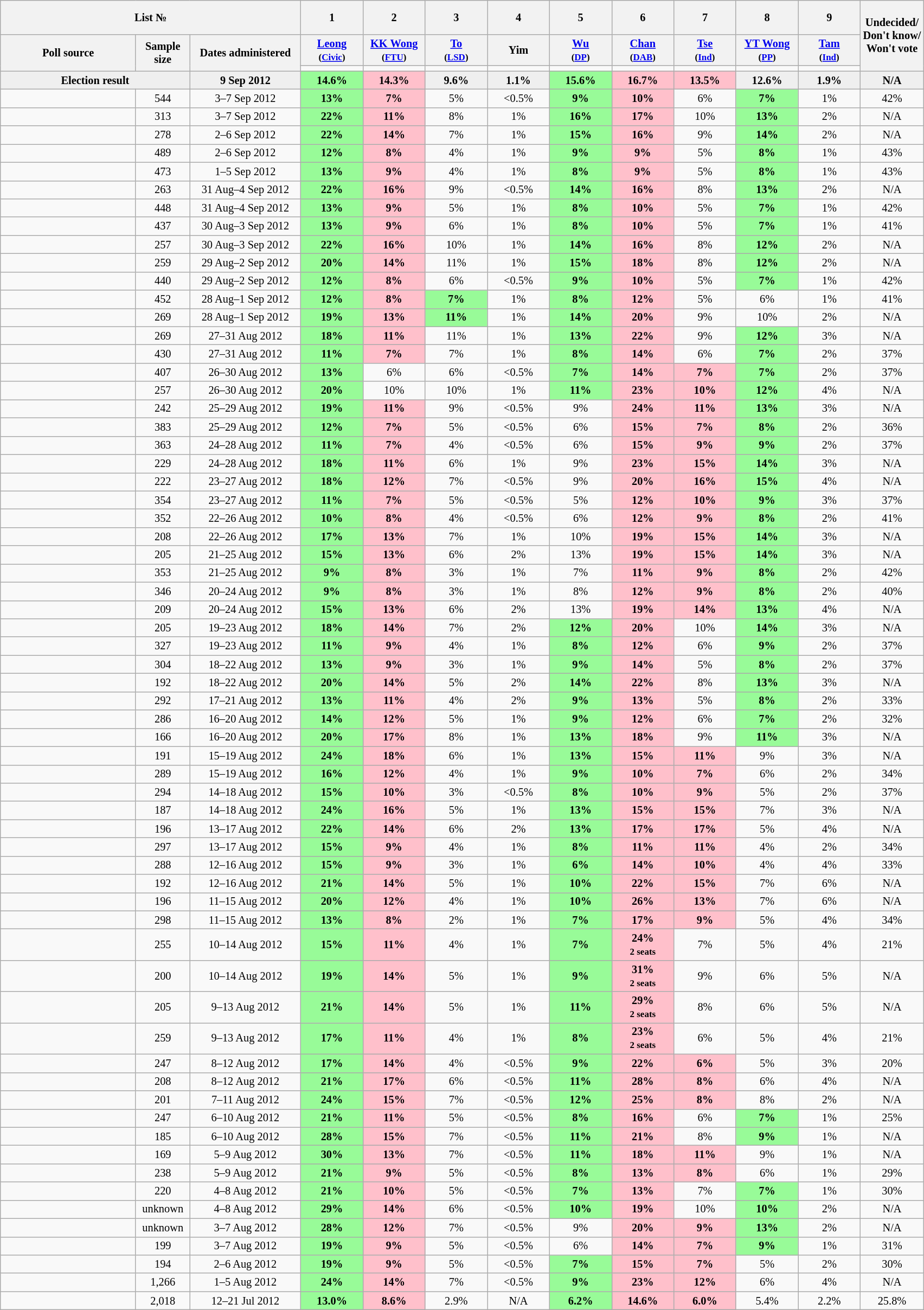<table class="wikitable collapsible" style="text-align:center; font-size:85%; line-height:16px; margin-bottom:0">
<tr style="height:42px; background:#e9e9e9;">
<th colspan=3>List №</th>
<th>1</th>
<th>2</th>
<th>3</th>
<th>4</th>
<th>5</th>
<th>6</th>
<th>7</th>
<th>8</th>
<th>9</th>
<th rowspan=3>Undecided/<br>Don't know/<br>Won't vote</th>
</tr>
<tr>
<th width=160px rowspan=2>Poll source</th>
<th width=60px rowspan=2>Sample<br>size</th>
<th width=130px rowspan=2>Dates administered</th>
<th width=70px><a href='#'>Leong</a> <br><small>(<a href='#'>Civic</a>)</small></th>
<th width=70px><a href='#'>KK Wong</a> <br><small>(<a href='#'>FTU</a>)</small></th>
<th width=70px><a href='#'>To</a> <br><small>(<a href='#'>LSD</a>)</small></th>
<th width=70px>Yim</th>
<th width=70px><a href='#'>Wu</a> <br><small>(<a href='#'>DP</a>)</small></th>
<th width=70px><a href='#'>Chan</a> <br><small>(<a href='#'>DAB</a>)</small></th>
<th width=70px><a href='#'>Tse</a> <br><small>(<a href='#'>Ind</a>)</small></th>
<th width=70px><a href='#'>YT Wong</a> <br><small>(<a href='#'>PP</a>)</small></th>
<th width=70px><a href='#'>Tam</a> <br><small>(<a href='#'>Ind</a>)</small></th>
</tr>
<tr>
<td></td>
<td></td>
<td></td>
<td></td>
<td></td>
<td></td>
<td></td>
<td></td>
<td></td>
</tr>
<tr style="background:#EFEFEF; font-weight:bold;">
<td colspan=2><strong>Election result</strong></td>
<td><strong>9 Sep 2012</strong></td>
<td style="background:PaleGreen;"><strong>14.6%</strong></td>
<td style="background:Pink;"><strong>14.3%</strong></td>
<td>9.6%</td>
<td>1.1%</td>
<td style="background:PaleGreen;"><strong>15.6%</strong></td>
<td style="background:Pink;"><strong>16.7%</strong></td>
<td style="background:Pink;"><strong>13.5%</strong></td>
<td>12.6%</td>
<td>1.9%</td>
<td>N/A</td>
</tr>
<tr>
<td></td>
<td>544</td>
<td>3–7 Sep 2012</td>
<td style="background:PaleGreen;"><strong>13%</strong></td>
<td style="background:Pink;"><strong>7%</strong></td>
<td>5%</td>
<td><0.5%</td>
<td style="background:PaleGreen;"><strong>9%</strong></td>
<td style="background:Pink;"><strong>10%</strong></td>
<td>6%</td>
<td style="background:PaleGreen;"><strong>7%</strong></td>
<td>1%</td>
<td>42%</td>
</tr>
<tr>
<td></td>
<td>313</td>
<td>3–7 Sep 2012</td>
<td style="background:PaleGreen;"><strong>22%</strong></td>
<td style="background:Pink;"><strong>11%</strong></td>
<td>8%</td>
<td>1%</td>
<td style="background:PaleGreen;"><strong>16%</strong></td>
<td style="background:Pink;"><strong>17%</strong></td>
<td>10%</td>
<td style="background:PaleGreen;"><strong>13%</strong></td>
<td>2%</td>
<td>N/A</td>
</tr>
<tr>
<td></td>
<td>278</td>
<td>2–6 Sep 2012</td>
<td style="background:PaleGreen;"><strong>22%</strong></td>
<td style="background:Pink;"><strong>14%</strong></td>
<td>7%</td>
<td>1%</td>
<td style="background:PaleGreen;"><strong>15%</strong></td>
<td style="background:Pink;"><strong>16%</strong></td>
<td>9%</td>
<td style="background:PaleGreen;"><strong>14%</strong></td>
<td>2%</td>
<td>N/A</td>
</tr>
<tr>
<td></td>
<td>489</td>
<td>2–6 Sep 2012</td>
<td style="background:PaleGreen;"><strong>12%</strong></td>
<td style="background:Pink;"><strong>8%</strong></td>
<td>4%</td>
<td>1%</td>
<td style="background:PaleGreen;"><strong>9%</strong></td>
<td style="background:Pink;"><strong>9%</strong></td>
<td>5%</td>
<td style="background:PaleGreen;"><strong>8%</strong></td>
<td>1%</td>
<td>43%</td>
</tr>
<tr>
<td></td>
<td>473</td>
<td>1–5 Sep 2012</td>
<td style="background:PaleGreen;"><strong>13%</strong></td>
<td style="background:Pink;"><strong>9%</strong></td>
<td>4%</td>
<td>1%</td>
<td style="background:PaleGreen;"><strong>8%</strong></td>
<td style="background:Pink;"><strong>9%</strong></td>
<td>5%</td>
<td style="background:PaleGreen;"><strong>8%</strong></td>
<td>1%</td>
<td>43%</td>
</tr>
<tr>
<td></td>
<td>263</td>
<td>31 Aug–4 Sep 2012</td>
<td style="background:PaleGreen;"><strong>22%</strong></td>
<td style="background:Pink;"><strong>16%</strong></td>
<td>9%</td>
<td><0.5%</td>
<td style="background:PaleGreen;"><strong>14%</strong></td>
<td style="background:Pink;"><strong>16%</strong></td>
<td>8%</td>
<td style="background:PaleGreen;"><strong>13%</strong></td>
<td>2%</td>
<td>N/A</td>
</tr>
<tr>
<td></td>
<td>448</td>
<td>31 Aug–4 Sep 2012</td>
<td style="background:PaleGreen;"><strong>13%</strong></td>
<td style="background:Pink;"><strong>9%</strong></td>
<td>5%</td>
<td>1%</td>
<td style="background:PaleGreen;"><strong>8%</strong></td>
<td style="background:Pink;"><strong>10%</strong></td>
<td>5%</td>
<td style="background:PaleGreen;"><strong>7%</strong></td>
<td>1%</td>
<td>42%</td>
</tr>
<tr>
<td></td>
<td>437</td>
<td>30 Aug–3 Sep 2012</td>
<td style="background:PaleGreen;"><strong>13%</strong></td>
<td style="background:Pink;"><strong>9%</strong></td>
<td>6%</td>
<td>1%</td>
<td style="background:PaleGreen;"><strong>8%</strong></td>
<td style="background:Pink;"><strong>10%</strong></td>
<td>5%</td>
<td style="background:PaleGreen;"><strong>7%</strong></td>
<td>1%</td>
<td>41%</td>
</tr>
<tr>
<td></td>
<td>257</td>
<td>30 Aug–3 Sep 2012</td>
<td style="background:PaleGreen;"><strong>22%</strong></td>
<td style="background:Pink;"><strong>16%</strong></td>
<td>10%</td>
<td>1%</td>
<td style="background:PaleGreen;"><strong>14%</strong></td>
<td style="background:Pink;"><strong>16%</strong></td>
<td>8%</td>
<td style="background:PaleGreen;"><strong>12%</strong></td>
<td>2%</td>
<td>N/A</td>
</tr>
<tr>
<td></td>
<td>259</td>
<td>29 Aug–2 Sep 2012</td>
<td style="background:PaleGreen;"><strong>20%</strong></td>
<td style="background:Pink;"><strong>14%</strong></td>
<td>11%</td>
<td>1%</td>
<td style="background:PaleGreen;"><strong>15%</strong></td>
<td style="background:Pink;"><strong>18%</strong></td>
<td>8%</td>
<td style="background:PaleGreen;"><strong>12%</strong></td>
<td>2%</td>
<td>N/A</td>
</tr>
<tr>
<td></td>
<td>440</td>
<td>29 Aug–2 Sep 2012</td>
<td style="background:PaleGreen;"><strong>12%</strong></td>
<td style="background:Pink;"><strong>8%</strong></td>
<td>6%</td>
<td><0.5%</td>
<td style="background:PaleGreen;"><strong>9%</strong></td>
<td style="background:Pink;"><strong>10%</strong></td>
<td>5%</td>
<td style="background:PaleGreen;"><strong>7%</strong></td>
<td>1%</td>
<td>42%</td>
</tr>
<tr>
<td></td>
<td>452</td>
<td>28 Aug–1 Sep 2012</td>
<td style="background:PaleGreen;"><strong>12%</strong></td>
<td style="background:Pink;"><strong>8%</strong></td>
<td style="background:PaleGreen;"><strong>7%</strong></td>
<td>1%</td>
<td style="background:PaleGreen;"><strong>8%</strong></td>
<td style="background:Pink;"><strong>12%</strong></td>
<td>5%</td>
<td>6%</td>
<td>1%</td>
<td>41%</td>
</tr>
<tr>
<td></td>
<td>269</td>
<td>28 Aug–1 Sep 2012</td>
<td style="background:PaleGreen;"><strong>19%</strong></td>
<td style="background:Pink;"><strong>13%</strong></td>
<td style="background:PaleGreen;"><strong>11%</strong></td>
<td>1%</td>
<td style="background:PaleGreen;"><strong>14%</strong></td>
<td style="background:Pink;"><strong>20%</strong></td>
<td>9%</td>
<td>10%</td>
<td>2%</td>
<td>N/A</td>
</tr>
<tr>
<td></td>
<td>269</td>
<td>27–31 Aug 2012</td>
<td style="background:PaleGreen;"><strong>18%</strong></td>
<td style="background:Pink;"><strong>11%</strong></td>
<td>11%</td>
<td>1%</td>
<td style="background:PaleGreen;"><strong>13%</strong></td>
<td style="background:Pink;"><strong>22%</strong></td>
<td>9%</td>
<td style="background:PaleGreen;"><strong>12%</strong></td>
<td>3%</td>
<td>N/A</td>
</tr>
<tr>
<td></td>
<td>430</td>
<td>27–31 Aug 2012</td>
<td style="background:PaleGreen;"><strong>11%</strong></td>
<td style="background:Pink;"><strong>7%</strong></td>
<td>7%</td>
<td>1%</td>
<td style="background:PaleGreen;"><strong>8%</strong></td>
<td style="background:Pink;"><strong>14%</strong></td>
<td>6%</td>
<td style="background:PaleGreen;"><strong>7%</strong></td>
<td>2%</td>
<td>37%</td>
</tr>
<tr>
<td></td>
<td>407</td>
<td>26–30 Aug 2012</td>
<td style="background:PaleGreen;"><strong>13%</strong></td>
<td>6%</td>
<td>6%</td>
<td><0.5%</td>
<td style="background:PaleGreen;"><strong>7%</strong></td>
<td style="background:Pink;"><strong>14%</strong></td>
<td style="background:Pink;"><strong>7%</strong></td>
<td style="background:PaleGreen;"><strong>7%</strong></td>
<td>2%</td>
<td>37%</td>
</tr>
<tr>
<td></td>
<td>257</td>
<td>26–30 Aug 2012</td>
<td style="background:PaleGreen;"><strong>20%</strong></td>
<td>10%</td>
<td>10%</td>
<td>1%</td>
<td style="background:PaleGreen;"><strong>11%</strong></td>
<td style="background:Pink;"><strong>23%</strong></td>
<td style="background:Pink;"><strong>10%</strong></td>
<td style="background:PaleGreen;"><strong>12%</strong></td>
<td>4%</td>
<td>N/A</td>
</tr>
<tr>
<td></td>
<td>242</td>
<td>25–29 Aug 2012</td>
<td style="background:PaleGreen;"><strong>19%</strong></td>
<td style="background:Pink;"><strong>11%</strong></td>
<td>9%</td>
<td><0.5%</td>
<td>9%</td>
<td style="background:Pink;"><strong>24%</strong></td>
<td style="background:Pink;"><strong>11%</strong></td>
<td style="background:PaleGreen;"><strong>13%</strong></td>
<td>3%</td>
<td>N/A</td>
</tr>
<tr>
<td></td>
<td>383</td>
<td>25–29 Aug 2012</td>
<td style="background:PaleGreen;"><strong>12%</strong></td>
<td style="background:Pink;"><strong>7%</strong></td>
<td>5%</td>
<td><0.5%</td>
<td>6%</td>
<td style="background:Pink;"><strong>15%</strong></td>
<td style="background:Pink;"><strong>7%</strong></td>
<td style="background:PaleGreen;"><strong>8%</strong></td>
<td>2%</td>
<td>36%</td>
</tr>
<tr>
<td></td>
<td>363</td>
<td>24–28 Aug 2012</td>
<td style="background:PaleGreen;"><strong>11%</strong></td>
<td style="background:Pink;"><strong>7%</strong></td>
<td>4%</td>
<td><0.5%</td>
<td>6%</td>
<td style="background:Pink;"><strong>15%</strong></td>
<td style="background:Pink;"><strong>9%</strong></td>
<td style="background:PaleGreen;"><strong>9%</strong></td>
<td>2%</td>
<td>37%</td>
</tr>
<tr>
<td></td>
<td>229</td>
<td>24–28 Aug 2012</td>
<td style="background:PaleGreen;"><strong>18%</strong></td>
<td style="background:Pink;"><strong>11%</strong></td>
<td>6%</td>
<td>1%</td>
<td>9%</td>
<td style="background:Pink;"><strong>23%</strong></td>
<td style="background:Pink;"><strong>15%</strong></td>
<td style="background:PaleGreen;"><strong>14%</strong></td>
<td>3%</td>
<td>N/A</td>
</tr>
<tr>
<td></td>
<td>222</td>
<td>23–27 Aug 2012</td>
<td style="background:PaleGreen;"><strong>18%</strong></td>
<td style="background:Pink;"><strong>12%</strong></td>
<td>7%</td>
<td><0.5%</td>
<td>9%</td>
<td style="background:Pink;"><strong>20%</strong></td>
<td style="background:Pink;"><strong>16%</strong></td>
<td style="background:PaleGreen;"><strong>15%</strong></td>
<td>4%</td>
<td>N/A</td>
</tr>
<tr>
<td></td>
<td>354</td>
<td>23–27 Aug 2012</td>
<td style="background:PaleGreen;"><strong>11%</strong></td>
<td style="background:Pink;"><strong>7%</strong></td>
<td>5%</td>
<td><0.5%</td>
<td>5%</td>
<td style="background:Pink;"><strong>12%</strong></td>
<td style="background:Pink;"><strong>10%</strong></td>
<td style="background:PaleGreen;"><strong>9%</strong></td>
<td>3%</td>
<td>37%</td>
</tr>
<tr>
<td></td>
<td>352</td>
<td>22–26 Aug 2012</td>
<td style="background:PaleGreen;"><strong>10%</strong></td>
<td style="background:Pink;"><strong>8%</strong></td>
<td>4%</td>
<td><0.5%</td>
<td>6%</td>
<td style="background:Pink;"><strong>12%</strong></td>
<td style="background:Pink;"><strong>9%</strong></td>
<td style="background:PaleGreen;"><strong>8%</strong></td>
<td>2%</td>
<td>41%</td>
</tr>
<tr>
<td></td>
<td>208</td>
<td>22–26 Aug 2012</td>
<td style="background:PaleGreen;"><strong>17%</strong></td>
<td style="background:Pink;"><strong>13%</strong></td>
<td>7%</td>
<td>1%</td>
<td>10%</td>
<td style="background:Pink;"><strong>19%</strong></td>
<td style="background:Pink;"><strong>15%</strong></td>
<td style="background:PaleGreen;"><strong>14%</strong></td>
<td>3%</td>
<td>N/A</td>
</tr>
<tr>
<td></td>
<td>205</td>
<td>21–25 Aug 2012</td>
<td style="background:PaleGreen;"><strong>15%</strong></td>
<td style="background:Pink;"><strong>13%</strong></td>
<td>6%</td>
<td>2%</td>
<td>13%</td>
<td style="background:Pink;"><strong>19%</strong></td>
<td style="background:Pink;"><strong>15%</strong></td>
<td style="background:PaleGreen;"><strong>14%</strong></td>
<td>3%</td>
<td>N/A</td>
</tr>
<tr>
<td></td>
<td>353</td>
<td>21–25 Aug 2012</td>
<td style="background:PaleGreen;"><strong>9%</strong></td>
<td style="background:Pink;"><strong>8%</strong></td>
<td>3%</td>
<td>1%</td>
<td>7%</td>
<td style="background:Pink;"><strong>11%</strong></td>
<td style="background:Pink;"><strong>9%</strong></td>
<td style="background:PaleGreen;"><strong>8%</strong></td>
<td>2%</td>
<td>42%</td>
</tr>
<tr>
<td></td>
<td>346</td>
<td>20–24 Aug 2012</td>
<td style="background:PaleGreen;"><strong>9%</strong></td>
<td style="background:Pink;"><strong>8%</strong></td>
<td>3%</td>
<td>1%</td>
<td>8%</td>
<td style="background:Pink;"><strong>12%</strong></td>
<td style="background:Pink;"><strong>9%</strong></td>
<td style="background:PaleGreen;"><strong>8%</strong></td>
<td>2%</td>
<td>40%</td>
</tr>
<tr>
<td></td>
<td>209</td>
<td>20–24 Aug 2012</td>
<td style="background:PaleGreen;"><strong>15%</strong></td>
<td style="background:Pink;"><strong>13%</strong></td>
<td>6%</td>
<td>2%</td>
<td>13%</td>
<td style="background:Pink;"><strong>19%</strong></td>
<td style="background:Pink;"><strong>14%</strong></td>
<td style="background:PaleGreen;"><strong>13%</strong></td>
<td>4%</td>
<td>N/A</td>
</tr>
<tr>
<td></td>
<td>205</td>
<td>19–23 Aug 2012</td>
<td style="background:PaleGreen;"><strong>18%</strong></td>
<td style="background:Pink;"><strong>14%</strong></td>
<td>7%</td>
<td>2%</td>
<td style="background:PaleGreen;"><strong>12%</strong></td>
<td style="background:Pink;"><strong>20%</strong></td>
<td>10%</td>
<td style="background:PaleGreen;"><strong>14%</strong></td>
<td>3%</td>
<td>N/A</td>
</tr>
<tr>
<td></td>
<td>327</td>
<td>19–23 Aug 2012</td>
<td style="background:PaleGreen;"><strong>11%</strong></td>
<td style="background:Pink;"><strong>9%</strong></td>
<td>4%</td>
<td>1%</td>
<td style="background:PaleGreen;"><strong>8%</strong></td>
<td style="background:Pink;"><strong>12%</strong></td>
<td>6%</td>
<td style="background:PaleGreen;"><strong>9%</strong></td>
<td>2%</td>
<td>37%</td>
</tr>
<tr>
<td></td>
<td>304</td>
<td>18–22 Aug 2012</td>
<td style="background:PaleGreen;"><strong>13%</strong></td>
<td style="background:Pink;"><strong>9%</strong></td>
<td>3%</td>
<td>1%</td>
<td style="background:PaleGreen;"><strong>9%</strong></td>
<td style="background:Pink;"><strong>14%</strong></td>
<td>5%</td>
<td style="background:PaleGreen;"><strong>8%</strong></td>
<td>2%</td>
<td>37%</td>
</tr>
<tr>
<td></td>
<td>192</td>
<td>18–22 Aug 2012</td>
<td style="background:PaleGreen;"><strong>20%</strong></td>
<td style="background:Pink;"><strong>14%</strong></td>
<td>5%</td>
<td>2%</td>
<td style="background:PaleGreen;"><strong>14%</strong></td>
<td style="background:Pink;"><strong>22%</strong></td>
<td>8%</td>
<td style="background:PaleGreen;"><strong>13%</strong></td>
<td>3%</td>
<td>N/A</td>
</tr>
<tr>
<td></td>
<td>292</td>
<td>17–21 Aug 2012</td>
<td style="background:PaleGreen;"><strong>13%</strong></td>
<td style="background:Pink;"><strong>11%</strong></td>
<td>4%</td>
<td>2%</td>
<td style="background:PaleGreen;"><strong>9%</strong></td>
<td style="background:Pink;"><strong>13%</strong></td>
<td>5%</td>
<td style="background:PaleGreen;"><strong>8%</strong></td>
<td>2%</td>
<td>33%</td>
</tr>
<tr>
<td></td>
<td>286</td>
<td>16–20 Aug 2012</td>
<td style="background:PaleGreen;"><strong>14%</strong></td>
<td style="background:Pink;"><strong>12%</strong></td>
<td>5%</td>
<td>1%</td>
<td style="background:PaleGreen;"><strong>9%</strong></td>
<td style="background:Pink;"><strong>12%</strong></td>
<td>6%</td>
<td style="background:PaleGreen;"><strong>7%</strong></td>
<td>2%</td>
<td>32%</td>
</tr>
<tr>
<td></td>
<td>166</td>
<td>16–20 Aug 2012</td>
<td style="background:PaleGreen;"><strong>20%</strong></td>
<td style="background:Pink;"><strong>17%</strong></td>
<td>8%</td>
<td>1%</td>
<td style="background:PaleGreen;"><strong>13%</strong></td>
<td style="background:Pink;"><strong>18%</strong></td>
<td>9%</td>
<td style="background:PaleGreen;"><strong>11%</strong></td>
<td>3%</td>
<td>N/A</td>
</tr>
<tr>
<td></td>
<td>191</td>
<td>15–19 Aug 2012</td>
<td style="background:PaleGreen;"><strong>24%</strong></td>
<td style="background:Pink;"><strong>18%</strong></td>
<td>6%</td>
<td>1%</td>
<td style="background:PaleGreen;"><strong>13%</strong></td>
<td style="background:Pink;"><strong>15%</strong></td>
<td style="background:Pink;"><strong>11%</strong></td>
<td>9%</td>
<td>3%</td>
<td>N/A</td>
</tr>
<tr>
<td></td>
<td>289</td>
<td>15–19 Aug 2012</td>
<td style="background:PaleGreen;"><strong>16%</strong></td>
<td style="background:Pink;"><strong>12%</strong></td>
<td>4%</td>
<td>1%</td>
<td style="background:PaleGreen;"><strong>9%</strong></td>
<td style="background:Pink;"><strong>10%</strong></td>
<td style="background:Pink;"><strong>7%</strong></td>
<td>6%</td>
<td>2%</td>
<td>34%</td>
</tr>
<tr>
<td></td>
<td>294</td>
<td>14–18 Aug 2012</td>
<td style="background:PaleGreen;"><strong>15%</strong></td>
<td style="background:Pink;"><strong>10%</strong></td>
<td>3%</td>
<td><0.5%</td>
<td style="background:PaleGreen;"><strong>8%</strong></td>
<td style="background:Pink;"><strong>10%</strong></td>
<td style="background:Pink;"><strong>9%</strong></td>
<td>5%</td>
<td>2%</td>
<td>37%</td>
</tr>
<tr>
<td></td>
<td>187</td>
<td>14–18 Aug 2012</td>
<td style="background:PaleGreen;"><strong>24%</strong></td>
<td style="background:Pink;"><strong>16%</strong></td>
<td>5%</td>
<td>1%</td>
<td style="background:PaleGreen;"><strong>13%</strong></td>
<td style="background:Pink;"><strong>15%</strong></td>
<td style="background:Pink;"><strong>15%</strong></td>
<td>7%</td>
<td>3%</td>
<td>N/A</td>
</tr>
<tr>
<td></td>
<td>196</td>
<td>13–17 Aug 2012</td>
<td style="background:PaleGreen;"><strong>22%</strong></td>
<td style="background:Pink;"><strong>14%</strong></td>
<td>6%</td>
<td>2%</td>
<td style="background:PaleGreen;"><strong>13%</strong></td>
<td style="background:Pink;"><strong>17%</strong></td>
<td style="background:Pink;"><strong>17%</strong></td>
<td>5%</td>
<td>4%</td>
<td>N/A</td>
</tr>
<tr>
<td></td>
<td>297</td>
<td>13–17 Aug 2012</td>
<td style="background:PaleGreen;"><strong>15%</strong></td>
<td style="background:Pink;"><strong>9%</strong></td>
<td>4%</td>
<td>1%</td>
<td style="background:PaleGreen;"><strong>8%</strong></td>
<td style="background:Pink;"><strong>11%</strong></td>
<td style="background:Pink;"><strong>11%</strong></td>
<td>4%</td>
<td>2%</td>
<td>34%</td>
</tr>
<tr>
<td></td>
<td>288</td>
<td>12–16 Aug 2012</td>
<td style="background:PaleGreen;"><strong>15%</strong></td>
<td style="background:Pink;"><strong>9%</strong></td>
<td>3%</td>
<td>1%</td>
<td style="background:PaleGreen;"><strong>6%</strong></td>
<td style="background:Pink;"><strong>14%</strong></td>
<td style="background:Pink;"><strong>10%</strong></td>
<td>4%</td>
<td>4%</td>
<td>33%</td>
</tr>
<tr>
<td></td>
<td>192</td>
<td>12–16 Aug 2012</td>
<td style="background:PaleGreen;"><strong>21%</strong></td>
<td style="background:Pink;"><strong>14%</strong></td>
<td>5%</td>
<td>1%</td>
<td style="background:PaleGreen;"><strong>10%</strong></td>
<td style="background:Pink;"><strong>22%</strong></td>
<td style="background:Pink;"><strong>15%</strong></td>
<td>7%</td>
<td>6%</td>
<td>N/A</td>
</tr>
<tr>
<td></td>
<td>196</td>
<td>11–15 Aug 2012</td>
<td style="background:PaleGreen;"><strong>20%</strong></td>
<td style="background:Pink;"><strong>12%</strong></td>
<td>4%</td>
<td>1%</td>
<td style="background:PaleGreen;"><strong>10%</strong></td>
<td style="background:Pink;"><strong>26%</strong></td>
<td style="background:Pink;"><strong>13%</strong></td>
<td>7%</td>
<td>6%</td>
<td>N/A</td>
</tr>
<tr>
<td></td>
<td>298</td>
<td>11–15 Aug 2012</td>
<td style="background:PaleGreen;"><strong>13%</strong></td>
<td style="background:Pink;"><strong>8%</strong></td>
<td>2%</td>
<td>1%</td>
<td style="background:PaleGreen;"><strong>7%</strong></td>
<td style="background:Pink;"><strong>17%</strong></td>
<td style="background:Pink;"><strong>9%</strong></td>
<td>5%</td>
<td>4%</td>
<td>34%</td>
</tr>
<tr>
<td></td>
<td>255</td>
<td>10–14 Aug 2012</td>
<td style="background:PaleGreen;"><strong>15%</strong></td>
<td style="background:Pink;"><strong>11%</strong></td>
<td>4%</td>
<td>1%</td>
<td style="background:PaleGreen;"><strong>7%</strong></td>
<td style="background:Pink;"><strong>24%<br><small>2 seats</small></strong></td>
<td>7%</td>
<td>5%</td>
<td>4%</td>
<td>21%</td>
</tr>
<tr>
<td></td>
<td>200</td>
<td>10–14 Aug 2012</td>
<td style="background:PaleGreen;"><strong>19%</strong></td>
<td style="background:Pink;"><strong>14%</strong></td>
<td>5%</td>
<td>1%</td>
<td style="background:PaleGreen;"><strong>9%</strong></td>
<td style="background:Pink;"><strong>31%<br><small>2 seats</small></strong></td>
<td>9%</td>
<td>6%</td>
<td>5%</td>
<td>N/A</td>
</tr>
<tr>
<td></td>
<td>205</td>
<td>9–13 Aug 2012</td>
<td style="background:PaleGreen;"><strong>21%</strong></td>
<td style="background:Pink;"><strong>14%</strong></td>
<td>5%</td>
<td>1%</td>
<td style="background:PaleGreen;"><strong>11%</strong></td>
<td style="background:Pink;"><strong>29%<br><small>2 seats</small></strong></td>
<td>8%</td>
<td>6%</td>
<td>5%</td>
<td>N/A</td>
</tr>
<tr>
<td></td>
<td>259</td>
<td>9–13 Aug 2012</td>
<td style="background:PaleGreen;"><strong>17%</strong></td>
<td style="background:Pink;"><strong>11%</strong></td>
<td>4%</td>
<td>1%</td>
<td style="background:PaleGreen;"><strong>8%</strong></td>
<td style="background:Pink;"><strong>23%<br><small>2 seats</small></strong></td>
<td>6%</td>
<td>5%</td>
<td>4%</td>
<td>21%</td>
</tr>
<tr>
<td></td>
<td>247</td>
<td>8–12 Aug 2012</td>
<td style="background:PaleGreen;"><strong>17%</strong></td>
<td style="background:Pink;"><strong>14%</strong></td>
<td>4%</td>
<td><0.5%</td>
<td style="background:PaleGreen;"><strong>9%</strong></td>
<td style="background:Pink;"><strong>22%</strong></td>
<td style="background:Pink;"><strong>6%</strong></td>
<td>5%</td>
<td>3%</td>
<td>20%</td>
</tr>
<tr>
<td></td>
<td>208</td>
<td>8–12 Aug 2012</td>
<td style="background:PaleGreen;"><strong>21%</strong></td>
<td style="background:Pink;"><strong>17%</strong></td>
<td>6%</td>
<td><0.5%</td>
<td style="background:PaleGreen;"><strong>11%</strong></td>
<td style="background:Pink;"><strong>28%</strong></td>
<td style="background:Pink;"><strong>8%</strong></td>
<td>6%</td>
<td>4%</td>
<td>N/A</td>
</tr>
<tr>
<td></td>
<td>201</td>
<td>7–11 Aug 2012</td>
<td style="background:PaleGreen;"><strong>24%</strong></td>
<td style="background:Pink;"><strong>15%</strong></td>
<td>7%</td>
<td><0.5%</td>
<td style="background:PaleGreen;"><strong>12%</strong></td>
<td style="background:Pink;"><strong>25%</strong></td>
<td style="background:Pink;"><strong>8%</strong></td>
<td>8%</td>
<td>2%</td>
<td>N/A</td>
</tr>
<tr>
<td></td>
<td>247</td>
<td>6–10 Aug 2012</td>
<td style="background:PaleGreen;"><strong>21%</strong></td>
<td style="background:Pink;"><strong>11%</strong></td>
<td>5%</td>
<td><0.5%</td>
<td style="background:PaleGreen;"><strong>8%</strong></td>
<td style="background:Pink;"><strong>16%</strong></td>
<td>6%</td>
<td style="background:PaleGreen;"><strong>7%</strong></td>
<td>1%</td>
<td>25%</td>
</tr>
<tr>
<td></td>
<td>185</td>
<td>6–10 Aug 2012</td>
<td style="background:PaleGreen;"><strong>28%</strong></td>
<td style="background:Pink;"><strong>15%</strong></td>
<td>7%</td>
<td><0.5%</td>
<td style="background:PaleGreen;"><strong>11%</strong></td>
<td style="background:Pink;"><strong>21%</strong></td>
<td>8%</td>
<td style="background:PaleGreen;"><strong>9%</strong></td>
<td>1%</td>
<td>N/A</td>
</tr>
<tr>
<td></td>
<td>169</td>
<td>5–9 Aug 2012</td>
<td style="background:PaleGreen;"><strong>30%</strong></td>
<td style="background:Pink;"><strong>13%</strong></td>
<td>7%</td>
<td><0.5%</td>
<td style="background:PaleGreen;"><strong>11%</strong></td>
<td style="background:Pink;"><strong>18%</strong></td>
<td style="background:Pink;"><strong>11%</strong></td>
<td>9%</td>
<td>1%</td>
<td>N/A</td>
</tr>
<tr>
<td></td>
<td>238</td>
<td>5–9 Aug 2012</td>
<td style="background:PaleGreen;"><strong>21%</strong></td>
<td style="background:Pink;"><strong>9%</strong></td>
<td>5%</td>
<td><0.5%</td>
<td style="background:PaleGreen;"><strong>8%</strong></td>
<td style="background:Pink;"><strong>13%</strong></td>
<td style="background:Pink;"><strong>8%</strong></td>
<td>6%</td>
<td>1%</td>
<td>29%</td>
</tr>
<tr>
<td></td>
<td>220</td>
<td>4–8 Aug 2012</td>
<td style="background:PaleGreen;"><strong>21%</strong></td>
<td style="background:Pink;"><strong>10%</strong></td>
<td>5%</td>
<td><0.5%</td>
<td style="background:PaleGreen;"><strong>7%</strong></td>
<td style="background:Pink;"><strong>13%</strong></td>
<td>7%</td>
<td style="background:PaleGreen;"><strong>7%</strong></td>
<td>1%</td>
<td>30%</td>
</tr>
<tr>
<td></td>
<td>unknown</td>
<td>4–8 Aug 2012</td>
<td style="background:PaleGreen;"><strong>29%</strong></td>
<td style="background:Pink;"><strong>14%</strong></td>
<td>6%</td>
<td><0.5%</td>
<td style="background:PaleGreen;"><strong>10%</strong></td>
<td style="background:Pink;"><strong>19%</strong></td>
<td>10%</td>
<td style="background:PaleGreen;"><strong>10%</strong></td>
<td>2%</td>
<td>N/A</td>
</tr>
<tr>
<td></td>
<td>unknown</td>
<td>3–7 Aug 2012</td>
<td style="background:PaleGreen;"><strong>28%</strong></td>
<td style="background:Pink;"><strong>12%</strong></td>
<td>7%</td>
<td><0.5%</td>
<td>9%</td>
<td style="background:Pink;"><strong>20%</strong></td>
<td style="background:Pink;"><strong>9%</strong></td>
<td style="background:PaleGreen;"><strong>13%</strong></td>
<td>2%</td>
<td>N/A</td>
</tr>
<tr>
<td></td>
<td>199</td>
<td>3–7 Aug 2012</td>
<td style="background:PaleGreen;"><strong>19%</strong></td>
<td style="background:Pink;"><strong>9%</strong></td>
<td>5%</td>
<td><0.5%</td>
<td>6%</td>
<td style="background:Pink;"><strong>14%</strong></td>
<td style="background:Pink;"><strong>7%</strong></td>
<td style="background:PaleGreen;"><strong>9%</strong></td>
<td>1%</td>
<td>31%</td>
</tr>
<tr>
<td></td>
<td>194</td>
<td>2–6 Aug 2012</td>
<td style="background:PaleGreen;"><strong>19%</strong></td>
<td style="background:Pink;"><strong>9%</strong></td>
<td>5%</td>
<td><0.5%</td>
<td style="background:PaleGreen;"><strong>7%</strong></td>
<td style="background:Pink;"><strong>15%</strong></td>
<td style="background:Pink;"><strong>7%</strong></td>
<td>5%</td>
<td>2%</td>
<td>30%</td>
</tr>
<tr>
<td></td>
<td>1,266</td>
<td>1–5 Aug 2012</td>
<td style="background:PaleGreen;"><strong>24%</strong></td>
<td style="background:Pink;"><strong>14%</strong></td>
<td>7%</td>
<td><0.5%</td>
<td style="background:PaleGreen;"><strong>9%</strong></td>
<td style="background:Pink;"><strong>23%</strong></td>
<td style="background:Pink;"><strong>12%</strong></td>
<td>6%</td>
<td>4%</td>
<td>N/A</td>
</tr>
<tr>
<td></td>
<td>2,018</td>
<td>12–21 Jul 2012</td>
<td style="background:PaleGreen;"><strong>13.0%</strong></td>
<td style="background:Pink;"><strong>8.6%</strong></td>
<td>2.9%</td>
<td>N/A</td>
<td style="background:PaleGreen;"><strong>6.2%</strong></td>
<td style="background:Pink;"><strong>14.6%</strong></td>
<td style="background:Pink;"><strong>6.0%</strong></td>
<td>5.4%</td>
<td>2.2%</td>
<td>25.8%</td>
</tr>
</table>
